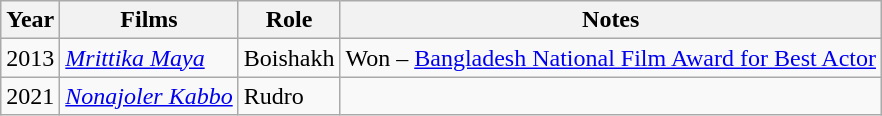<table class="wikitable">
<tr>
<th>Year</th>
<th>Films</th>
<th>Role</th>
<th>Notes</th>
</tr>
<tr>
<td>2013</td>
<td><em><a href='#'>Mrittika Maya</a></em></td>
<td>Boishakh</td>
<td>Won – <a href='#'>Bangladesh National Film Award for Best Actor</a></td>
</tr>
<tr>
<td>2021</td>
<td><em><a href='#'>Nonajoler Kabbo</a></em></td>
<td>Rudro</td>
<td></td>
</tr>
</table>
